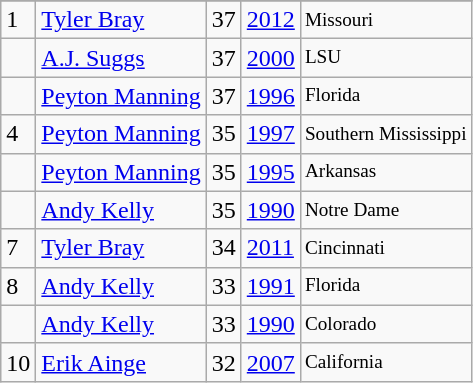<table class="wikitable">
<tr>
</tr>
<tr>
<td>1</td>
<td><a href='#'>Tyler Bray</a></td>
<td>37</td>
<td><a href='#'>2012</a></td>
<td style="font-size:80%;">Missouri</td>
</tr>
<tr>
<td></td>
<td><a href='#'>A.J. Suggs</a></td>
<td>37</td>
<td><a href='#'>2000</a></td>
<td style="font-size:80%;">LSU</td>
</tr>
<tr>
<td></td>
<td><a href='#'>Peyton Manning</a></td>
<td>37</td>
<td><a href='#'>1996</a></td>
<td style="font-size:80%;">Florida</td>
</tr>
<tr>
<td>4</td>
<td><a href='#'>Peyton Manning</a></td>
<td>35</td>
<td><a href='#'>1997</a></td>
<td style="font-size:80%;">Southern Mississippi</td>
</tr>
<tr>
<td></td>
<td><a href='#'>Peyton Manning</a></td>
<td>35</td>
<td><a href='#'>1995</a></td>
<td style="font-size:80%;">Arkansas</td>
</tr>
<tr>
<td></td>
<td><a href='#'>Andy Kelly</a></td>
<td>35</td>
<td><a href='#'>1990</a></td>
<td style="font-size:80%;">Notre Dame</td>
</tr>
<tr>
<td>7</td>
<td><a href='#'>Tyler Bray</a></td>
<td>34</td>
<td><a href='#'>2011</a></td>
<td style="font-size:80%;">Cincinnati</td>
</tr>
<tr>
<td>8</td>
<td><a href='#'>Andy Kelly</a></td>
<td>33</td>
<td><a href='#'>1991</a></td>
<td style="font-size:80%;">Florida</td>
</tr>
<tr>
<td></td>
<td><a href='#'>Andy Kelly</a></td>
<td>33</td>
<td><a href='#'>1990</a></td>
<td style="font-size:80%;">Colorado</td>
</tr>
<tr>
<td>10</td>
<td><a href='#'>Erik Ainge</a></td>
<td>32</td>
<td><a href='#'>2007</a></td>
<td style="font-size:80%;">California</td>
</tr>
</table>
